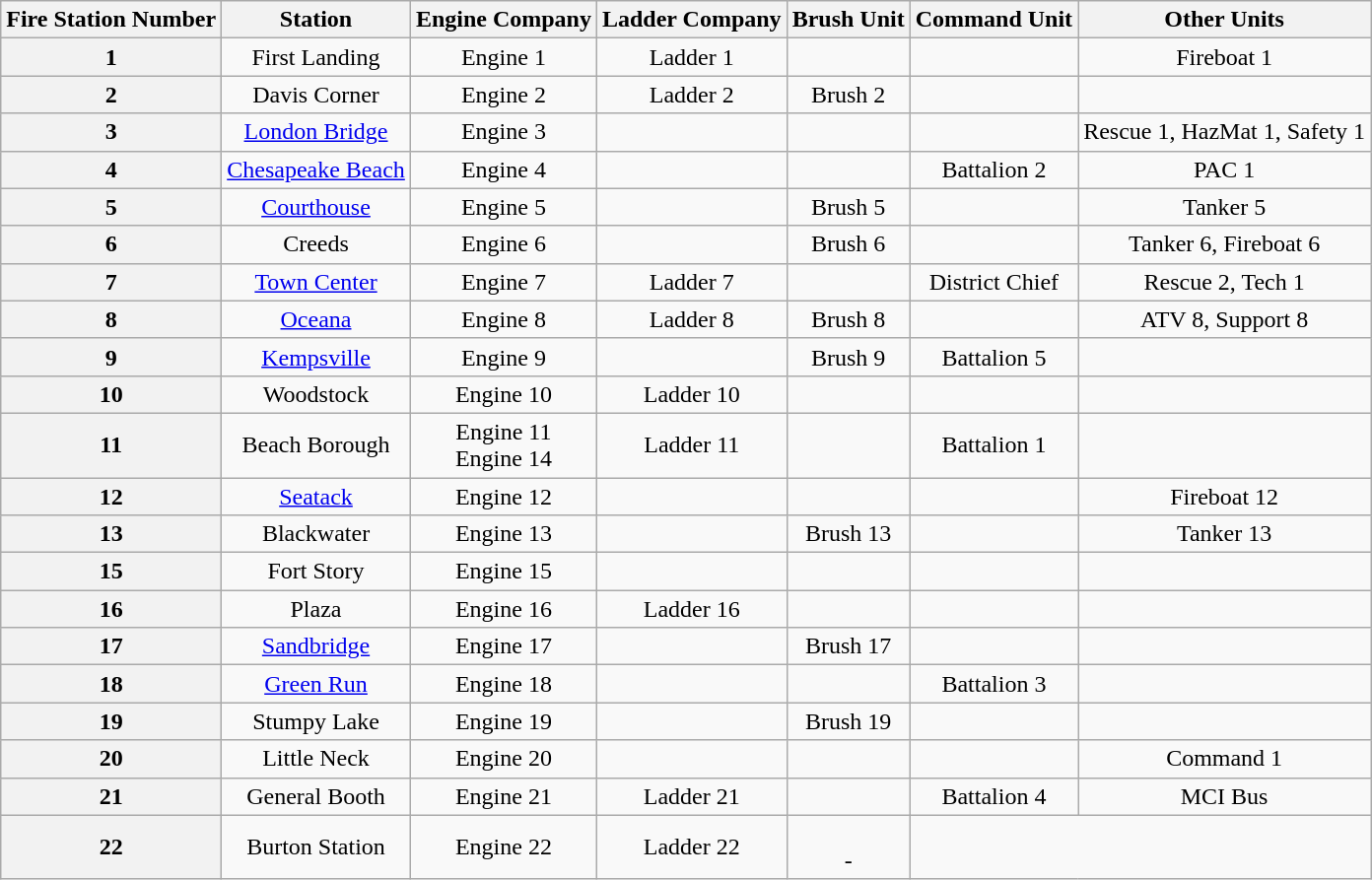<table class=wikitable style="text-align:center;">
<tr>
<th>Fire Station Number</th>
<th>Station</th>
<th>Engine Company</th>
<th>Ladder Company</th>
<th>Brush Unit</th>
<th>Command Unit</th>
<th>Other Units</th>
</tr>
<tr>
<th>1</th>
<td>First Landing</td>
<td>Engine 1</td>
<td>Ladder 1</td>
<td></td>
<td></td>
<td>Fireboat 1</td>
</tr>
<tr>
<th>2</th>
<td>Davis Corner</td>
<td>Engine 2</td>
<td>Ladder 2</td>
<td>Brush 2</td>
<td></td>
<td></td>
</tr>
<tr>
<th>3</th>
<td><a href='#'>London Bridge</a></td>
<td>Engine 3</td>
<td></td>
<td></td>
<td></td>
<td>Rescue 1, HazMat 1, Safety 1</td>
</tr>
<tr>
<th>4</th>
<td><a href='#'>Chesapeake Beach</a></td>
<td>Engine 4</td>
<td></td>
<td></td>
<td>Battalion 2</td>
<td>PAC 1</td>
</tr>
<tr>
<th>5</th>
<td><a href='#'>Courthouse</a></td>
<td>Engine 5</td>
<td></td>
<td>Brush 5</td>
<td></td>
<td>Tanker 5</td>
</tr>
<tr>
<th>6</th>
<td>Creeds</td>
<td>Engine 6</td>
<td></td>
<td>Brush 6</td>
<td></td>
<td>Tanker 6, Fireboat 6</td>
</tr>
<tr>
<th>7</th>
<td><a href='#'>Town Center</a></td>
<td>Engine 7</td>
<td>Ladder 7</td>
<td></td>
<td>District Chief</td>
<td>Rescue 2, Tech 1</td>
</tr>
<tr>
<th>8</th>
<td><a href='#'>Oceana</a></td>
<td>Engine 8</td>
<td>Ladder 8</td>
<td>Brush 8</td>
<td></td>
<td>ATV 8, Support 8</td>
</tr>
<tr>
<th>9</th>
<td><a href='#'>Kempsville</a></td>
<td>Engine 9</td>
<td></td>
<td>Brush 9</td>
<td>Battalion 5</td>
<td></td>
</tr>
<tr>
<th>10</th>
<td>Woodstock</td>
<td>Engine 10</td>
<td>Ladder 10</td>
<td></td>
<td></td>
<td></td>
</tr>
<tr>
<th>11</th>
<td>Beach Borough</td>
<td>Engine 11<br>Engine 14</td>
<td>Ladder 11</td>
<td></td>
<td>Battalion 1</td>
<td></td>
</tr>
<tr>
<th>12</th>
<td><a href='#'>Seatack</a></td>
<td>Engine 12</td>
<td></td>
<td></td>
<td></td>
<td>Fireboat 12</td>
</tr>
<tr>
<th>13</th>
<td>Blackwater</td>
<td>Engine 13</td>
<td></td>
<td>Brush 13</td>
<td></td>
<td>Tanker 13</td>
</tr>
<tr>
<th>15</th>
<td>Fort Story</td>
<td>Engine 15</td>
<td></td>
<td></td>
<td></td>
<td></td>
</tr>
<tr>
<th>16</th>
<td>Plaza</td>
<td>Engine 16</td>
<td>Ladder 16</td>
<td></td>
<td></td>
<td></td>
</tr>
<tr>
<th>17</th>
<td><a href='#'>Sandbridge</a></td>
<td>Engine 17</td>
<td></td>
<td>Brush 17</td>
<td></td>
<td></td>
</tr>
<tr>
<th>18</th>
<td><a href='#'>Green Run</a></td>
<td>Engine 18</td>
<td></td>
<td></td>
<td>Battalion 3</td>
<td></td>
</tr>
<tr>
<th>19</th>
<td>Stumpy Lake</td>
<td>Engine 19</td>
<td></td>
<td>Brush 19</td>
<td></td>
<td></td>
</tr>
<tr>
<th>20</th>
<td>Little Neck</td>
<td>Engine 20</td>
<td></td>
<td></td>
<td></td>
<td>Command 1</td>
</tr>
<tr>
<th>21</th>
<td>General Booth</td>
<td>Engine 21</td>
<td>Ladder 21</td>
<td></td>
<td>Battalion 4</td>
<td>MCI Bus</td>
</tr>
<tr>
<th>22</th>
<td>Burton Station</td>
<td>Engine 22</td>
<td>Ladder 22</td>
<td><br>-</td>
</tr>
</table>
